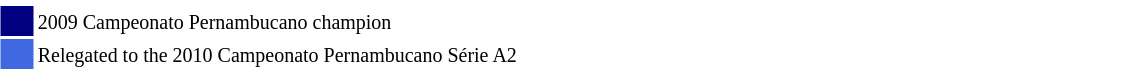<table width=60% align="center">
<tr>
<td style="width: 20px;"></td>
<td bgcolor=#ffffff></td>
</tr>
<tr>
<td bgcolor=#000080></td>
<td bgcolor=#ffffff><small>2009 Campeonato Pernambucano champion</small></td>
</tr>
<tr>
<td bgcolor=#4069e1></td>
<td bgcolor=#ffffff><small>Relegated to the 2010 Campeonato Pernambucano Série A2</small></td>
</tr>
</table>
